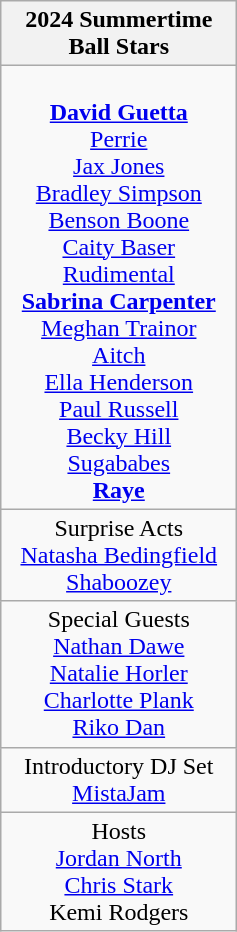<table class="wikitable">
<tr>
<th>2024 Summertime Ball Stars</th>
</tr>
<tr>
<td style="text-align:center; vertical-align:top; width:150px;"><br><strong><a href='#'>David Guetta</a></strong><br><a href='#'>Perrie</a><br><a href='#'>Jax Jones</a><br><a href='#'>Bradley Simpson</a><br><a href='#'>Benson Boone</a><br><a href='#'>Caity Baser</a><br><a href='#'>Rudimental</a><br><strong><a href='#'>Sabrina Carpenter</a></strong><br><a href='#'>Meghan Trainor</a><br><a href='#'>Aitch</a><br><a href='#'>Ella Henderson</a><br><a href='#'>Paul Russell</a><br><a href='#'>Becky Hill</a><br><a href='#'>Sugababes</a><br><strong><a href='#'>Raye</a></strong></td>
</tr>
<tr>
<td style="text-align:center; vertical-align:top; width:150px;">Surprise Acts<br><a href='#'>Natasha Bedingfield</a><br><a href='#'>Shaboozey</a></td>
</tr>
<tr>
<td style="text-align:center; vertical-align:top; width:150px;">Special Guests<br><a href='#'>Nathan Dawe</a><br><a href='#'>Natalie Horler</a><br><a href='#'>Charlotte Plank</a><br><a href='#'>Riko Dan</a></td>
</tr>
<tr>
<td style="text-align:center; vertical-align:top; width:150px;">Introductory DJ Set<br><a href='#'>MistaJam</a></td>
</tr>
<tr>
<td style="text-align:center; vertical-align:top; width:150px;">Hosts<br><a href='#'>Jordan North</a><br><a href='#'>Chris Stark</a><br>Kemi Rodgers</td>
</tr>
</table>
